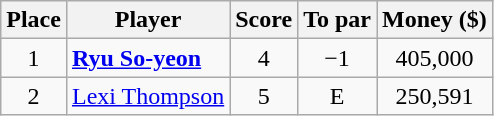<table class="wikitable">
<tr>
<th>Place</th>
<th>Player</th>
<th>Score</th>
<th>To par</th>
<th>Money ($)</th>
</tr>
<tr>
<td align=center>1</td>
<td> <strong><a href='#'>Ryu So-yeon</a></strong></td>
<td align=center>4</td>
<td align=center>−1</td>
<td align=center>405,000</td>
</tr>
<tr>
<td align=center>2</td>
<td> <a href='#'>Lexi Thompson</a></td>
<td align=center>5</td>
<td align=center>E</td>
<td align=center>250,591</td>
</tr>
</table>
